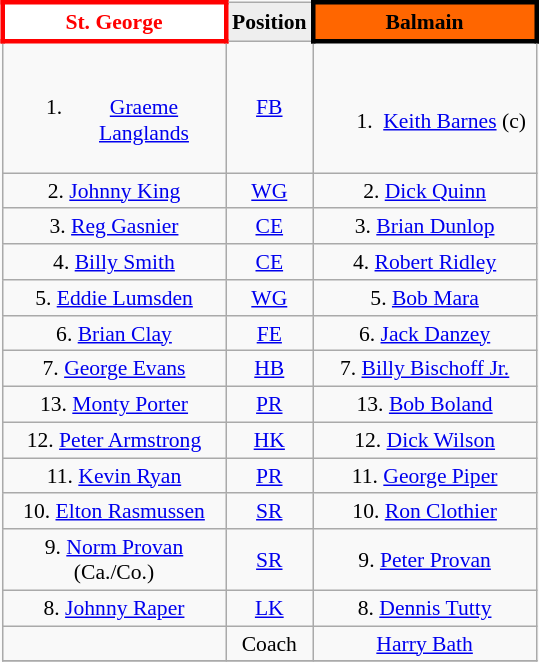<table align="right" class="wikitable" style="font-size:90%; margin-left:1em">
<tr bgcolor="#FF0033">
<th style="width:140px; border:3px solid red; background: white; color: red">St. George</th>
<th style="width:40px; text-align:center; background:#eee; color:black;">Position</th>
<th style="width:140px; border:3px solid black; background: #f60; color: black">Balmain</th>
</tr>
<tr align=center>
<td><br><ol><li><a href='#'>Graeme Langlands</a></li></ol></td>
<td><a href='#'>FB</a></td>
<td><br><ol><li><a href='#'>Keith Barnes</a> (c)</li></ol></td>
</tr>
<tr align=center>
<td>2. <a href='#'>Johnny King</a></td>
<td><a href='#'>WG</a></td>
<td>2. <a href='#'>Dick Quinn</a></td>
</tr>
<tr align=center>
<td>3. <a href='#'>Reg Gasnier</a></td>
<td><a href='#'>CE</a></td>
<td>3. <a href='#'>Brian Dunlop</a></td>
</tr>
<tr align=center>
<td>4. <a href='#'>Billy Smith</a></td>
<td><a href='#'>CE</a></td>
<td>4. <a href='#'>Robert Ridley</a></td>
</tr>
<tr align=center>
<td>5. <a href='#'>Eddie Lumsden</a></td>
<td><a href='#'>WG</a></td>
<td>5. <a href='#'>Bob Mara</a></td>
</tr>
<tr align=center>
<td>6. <a href='#'>Brian Clay</a></td>
<td><a href='#'>FE</a></td>
<td>6. <a href='#'>Jack Danzey</a></td>
</tr>
<tr align=center>
<td>7. <a href='#'>George Evans</a></td>
<td><a href='#'>HB</a></td>
<td>7. <a href='#'>Billy Bischoff Jr.</a></td>
</tr>
<tr align=center>
<td>13. <a href='#'>Monty Porter</a></td>
<td><a href='#'>PR</a></td>
<td>13. <a href='#'>Bob Boland</a></td>
</tr>
<tr align=center>
<td>12. <a href='#'>Peter Armstrong</a></td>
<td><a href='#'>HK</a></td>
<td>12. <a href='#'>Dick Wilson</a></td>
</tr>
<tr align=center>
<td>11. <a href='#'>Kevin Ryan</a></td>
<td><a href='#'>PR</a></td>
<td>11. <a href='#'>George Piper</a></td>
</tr>
<tr align=center>
<td>10. <a href='#'>Elton Rasmussen</a></td>
<td><a href='#'>SR</a></td>
<td>10. <a href='#'>Ron Clothier</a></td>
</tr>
<tr align=center>
<td>9. <a href='#'>Norm Provan</a> (Ca./Co.)</td>
<td><a href='#'>SR</a></td>
<td>9. <a href='#'>Peter Provan</a></td>
</tr>
<tr align=center>
<td>8. <a href='#'>Johnny Raper</a></td>
<td><a href='#'>LK</a></td>
<td>8. <a href='#'>Dennis Tutty</a></td>
</tr>
<tr align=center>
<td></td>
<td>Coach</td>
<td><a href='#'>Harry Bath</a></td>
</tr>
<tr>
</tr>
</table>
